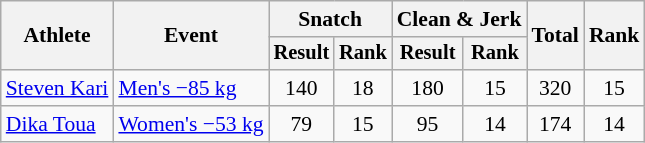<table class="wikitable" style="font-size:90%">
<tr>
<th rowspan="2">Athlete</th>
<th rowspan="2">Event</th>
<th colspan="2">Snatch</th>
<th colspan="2">Clean & Jerk</th>
<th rowspan="2">Total</th>
<th rowspan="2">Rank</th>
</tr>
<tr style="font-size:95%">
<th>Result</th>
<th>Rank</th>
<th>Result</th>
<th>Rank</th>
</tr>
<tr align=center>
<td align=left><a href='#'>Steven Kari</a></td>
<td align=left><a href='#'>Men's −85 kg</a></td>
<td>140</td>
<td>18</td>
<td>180</td>
<td>15</td>
<td>320</td>
<td>15</td>
</tr>
<tr align=center>
<td align=left><a href='#'>Dika Toua</a></td>
<td align=left><a href='#'>Women's −53 kg</a></td>
<td>79</td>
<td>15</td>
<td>95</td>
<td>14</td>
<td>174</td>
<td>14</td>
</tr>
</table>
